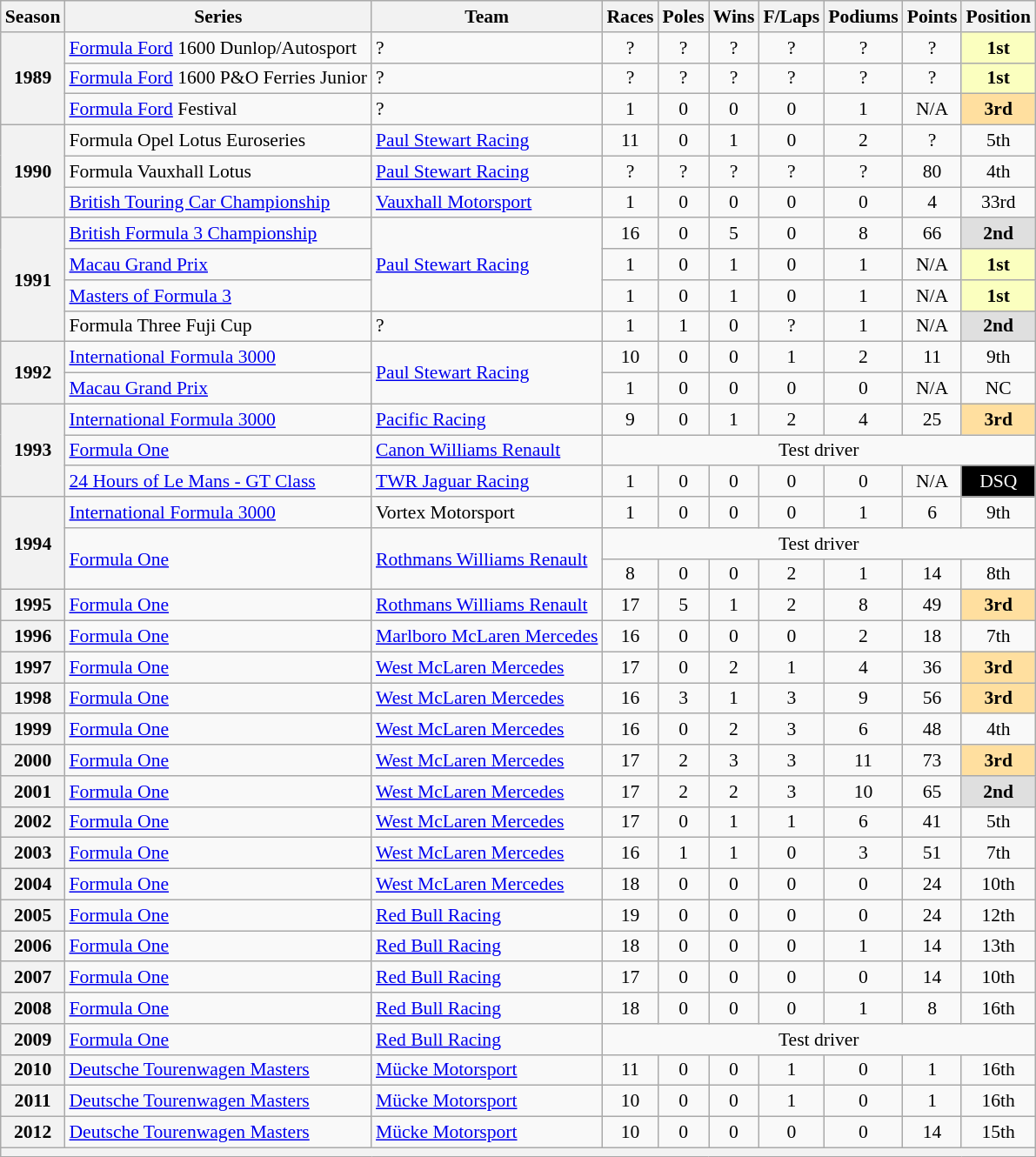<table class="wikitable" style="font-size: 90%; text-align:center">
<tr>
<th>Season</th>
<th>Series</th>
<th>Team</th>
<th>Races</th>
<th>Poles</th>
<th>Wins</th>
<th>F/Laps</th>
<th>Podiums</th>
<th>Points</th>
<th>Position</th>
</tr>
<tr>
<th rowspan=3>1989</th>
<td align=left><a href='#'>Formula Ford</a> 1600 Dunlop/Autosport</td>
<td align=left>?</td>
<td>?</td>
<td>?</td>
<td>?</td>
<td>?</td>
<td>?</td>
<td>?</td>
<td style="background:#fbffbf;"><strong>1st</strong></td>
</tr>
<tr>
<td align=left nowrap><a href='#'>Formula Ford</a> 1600 P&O Ferries Junior</td>
<td align=left>?</td>
<td>?</td>
<td>?</td>
<td>?</td>
<td>?</td>
<td>?</td>
<td>?</td>
<td style="background:#fbffbf;"><strong>1st</strong></td>
</tr>
<tr>
<td align=left><a href='#'>Formula Ford</a> Festival</td>
<td align=left>?</td>
<td>1</td>
<td>0</td>
<td>0</td>
<td>0</td>
<td>1</td>
<td>N/A</td>
<td style="background:#ffdf9f;"><strong>3rd</strong></td>
</tr>
<tr>
<th rowspan=3>1990</th>
<td align=left>Formula Opel Lotus Euroseries</td>
<td align=left><a href='#'>Paul Stewart Racing</a></td>
<td>11</td>
<td>0</td>
<td>1</td>
<td>0</td>
<td>2</td>
<td>?</td>
<td>5th</td>
</tr>
<tr>
<td align=left>Formula Vauxhall Lotus</td>
<td align=left><a href='#'>Paul Stewart Racing</a></td>
<td>?</td>
<td>?</td>
<td>?</td>
<td>?</td>
<td>?</td>
<td>80</td>
<td>4th</td>
</tr>
<tr>
<td align=left><a href='#'>British Touring Car Championship</a></td>
<td align=left><a href='#'>Vauxhall Motorsport</a></td>
<td>1</td>
<td>0</td>
<td>0</td>
<td>0</td>
<td>0</td>
<td>4</td>
<td>33rd</td>
</tr>
<tr>
<th rowspan=4>1991</th>
<td align=left><a href='#'>British Formula 3 Championship</a></td>
<td align=left rowspan=3><a href='#'>Paul Stewart Racing</a></td>
<td>16</td>
<td>0</td>
<td>5</td>
<td>0</td>
<td>8</td>
<td>66</td>
<td style="background:#dfdfdf;"><strong>2nd</strong></td>
</tr>
<tr>
<td align=left><a href='#'>Macau Grand Prix</a></td>
<td>1</td>
<td>0</td>
<td>1</td>
<td>0</td>
<td>1</td>
<td>N/A</td>
<td style="background:#fbffbf;"><strong>1st</strong></td>
</tr>
<tr>
<td align=left><a href='#'>Masters of Formula 3</a></td>
<td>1</td>
<td>0</td>
<td>1</td>
<td>0</td>
<td>1</td>
<td>N/A</td>
<td style="background:#fbffbf;"><strong>1st</strong></td>
</tr>
<tr>
<td align=left>Formula Three Fuji Cup</td>
<td align=left>?</td>
<td>1</td>
<td>1</td>
<td>0</td>
<td>?</td>
<td>1</td>
<td>N/A</td>
<td style="background:#dfdfdf;"><strong>2nd</strong></td>
</tr>
<tr>
<th rowspan=2>1992</th>
<td align=left><a href='#'>International Formula 3000</a></td>
<td align=left rowspan=2><a href='#'>Paul Stewart Racing</a></td>
<td>10</td>
<td>0</td>
<td>0</td>
<td>1</td>
<td>2</td>
<td>11</td>
<td>9th</td>
</tr>
<tr>
<td align=left><a href='#'>Macau Grand Prix</a></td>
<td>1</td>
<td>0</td>
<td>0</td>
<td>0</td>
<td>0</td>
<td>N/A</td>
<td>NC</td>
</tr>
<tr>
<th rowspan=3>1993</th>
<td align=left><a href='#'>International Formula 3000</a></td>
<td align=left><a href='#'>Pacific Racing</a></td>
<td>9</td>
<td>0</td>
<td>1</td>
<td>2</td>
<td>4</td>
<td>25</td>
<td style="background:#ffdf9f;"><strong>3rd</strong></td>
</tr>
<tr>
<td align=left><a href='#'>Formula One</a></td>
<td align=left><a href='#'>Canon Williams Renault</a></td>
<td colspan=7>Test driver</td>
</tr>
<tr>
<td align=left><a href='#'>24 Hours of Le Mans - GT Class</a></td>
<td align=left><a href='#'>TWR Jaguar Racing</a></td>
<td>1</td>
<td>0</td>
<td>0</td>
<td>0</td>
<td>0</td>
<td>N/A</td>
<td style="background:#000; color:white;">DSQ</td>
</tr>
<tr>
<th rowspan=3>1994</th>
<td align=left><a href='#'>International Formula 3000</a></td>
<td align=left>Vortex Motorsport</td>
<td>1</td>
<td>0</td>
<td>0</td>
<td>0</td>
<td>1</td>
<td>6</td>
<td>9th</td>
</tr>
<tr>
<td rowspan="2" style="text-align:left;"><a href='#'>Formula One</a></td>
<td rowspan="2" style="text-align:left;"><a href='#'>Rothmans Williams Renault</a></td>
<td colspan=7>Test driver</td>
</tr>
<tr>
<td>8</td>
<td>0</td>
<td>0</td>
<td>2</td>
<td>1</td>
<td>14</td>
<td>8th</td>
</tr>
<tr>
<th>1995</th>
<td align=left><a href='#'>Formula One</a></td>
<td align=left><a href='#'>Rothmans Williams Renault</a></td>
<td>17</td>
<td>5</td>
<td>1</td>
<td>2</td>
<td>8</td>
<td>49</td>
<td style="background:#ffdf9f;"><strong>3rd</strong></td>
</tr>
<tr>
<th>1996</th>
<td align=left><a href='#'>Formula One</a></td>
<td align=left nowrap><a href='#'>Marlboro McLaren Mercedes</a></td>
<td>16</td>
<td>0</td>
<td>0</td>
<td>0</td>
<td>2</td>
<td>18</td>
<td>7th</td>
</tr>
<tr>
<th>1997</th>
<td align=left><a href='#'>Formula One</a></td>
<td align=left><a href='#'>West McLaren Mercedes</a></td>
<td>17</td>
<td>0</td>
<td>2</td>
<td>1</td>
<td>4</td>
<td>36</td>
<td style="background:#ffdf9f;"><strong>3rd</strong></td>
</tr>
<tr>
<th>1998</th>
<td align=left><a href='#'>Formula One</a></td>
<td align=left><a href='#'>West McLaren Mercedes</a></td>
<td>16</td>
<td>3</td>
<td>1</td>
<td>3</td>
<td>9</td>
<td>56</td>
<td style="background:#ffdf9f;"><strong>3rd</strong></td>
</tr>
<tr>
<th>1999</th>
<td align=left><a href='#'>Formula One</a></td>
<td align=left><a href='#'>West McLaren Mercedes</a></td>
<td>16</td>
<td>0</td>
<td>2</td>
<td>3</td>
<td>6</td>
<td>48</td>
<td>4th</td>
</tr>
<tr>
<th>2000</th>
<td align=left><a href='#'>Formula One</a></td>
<td align=left><a href='#'>West McLaren Mercedes</a></td>
<td>17</td>
<td>2</td>
<td>3</td>
<td>3</td>
<td>11</td>
<td>73</td>
<td style="background:#ffdf9f;"><strong>3rd</strong></td>
</tr>
<tr>
<th>2001</th>
<td align=left><a href='#'>Formula One</a></td>
<td align=left><a href='#'>West McLaren Mercedes</a></td>
<td>17</td>
<td>2</td>
<td>2</td>
<td>3</td>
<td>10</td>
<td>65</td>
<td style="background:#dfdfdf;"><strong>2nd</strong></td>
</tr>
<tr>
<th>2002</th>
<td align=left><a href='#'>Formula One</a></td>
<td align=left><a href='#'>West McLaren Mercedes</a></td>
<td>17</td>
<td>0</td>
<td>1</td>
<td>1</td>
<td>6</td>
<td>41</td>
<td>5th</td>
</tr>
<tr>
<th>2003</th>
<td align=left><a href='#'>Formula One</a></td>
<td align=left><a href='#'>West McLaren Mercedes</a></td>
<td>16</td>
<td>1</td>
<td>1</td>
<td>0</td>
<td>3</td>
<td>51</td>
<td>7th</td>
</tr>
<tr>
<th>2004</th>
<td align=left><a href='#'>Formula One</a></td>
<td align=left><a href='#'>West McLaren Mercedes</a></td>
<td>18</td>
<td>0</td>
<td>0</td>
<td>0</td>
<td>0</td>
<td>24</td>
<td>10th</td>
</tr>
<tr>
<th>2005</th>
<td align=left><a href='#'>Formula One</a></td>
<td align=left><a href='#'>Red Bull Racing</a></td>
<td>19</td>
<td>0</td>
<td>0</td>
<td>0</td>
<td>0</td>
<td>24</td>
<td>12th</td>
</tr>
<tr>
<th>2006</th>
<td align=left><a href='#'>Formula One</a></td>
<td align=left><a href='#'>Red Bull Racing</a></td>
<td>18</td>
<td>0</td>
<td>0</td>
<td>0</td>
<td>1</td>
<td>14</td>
<td>13th</td>
</tr>
<tr>
<th>2007</th>
<td align=left><a href='#'>Formula One</a></td>
<td align=left><a href='#'>Red Bull Racing</a></td>
<td>17</td>
<td>0</td>
<td>0</td>
<td>0</td>
<td>0</td>
<td>14</td>
<td>10th</td>
</tr>
<tr>
<th>2008</th>
<td align=left><a href='#'>Formula One</a></td>
<td align=left><a href='#'>Red Bull Racing</a></td>
<td>18</td>
<td>0</td>
<td>0</td>
<td>0</td>
<td>1</td>
<td>8</td>
<td>16th</td>
</tr>
<tr>
<th>2009</th>
<td align=left><a href='#'>Formula One</a></td>
<td align=left><a href='#'>Red Bull Racing</a></td>
<td colspan=7>Test driver</td>
</tr>
<tr>
<th>2010</th>
<td align=left><a href='#'>Deutsche Tourenwagen Masters</a></td>
<td align=left><a href='#'>Mücke Motorsport</a></td>
<td>11</td>
<td>0</td>
<td>0</td>
<td>1</td>
<td>0</td>
<td>1</td>
<td>16th</td>
</tr>
<tr>
<th>2011</th>
<td align=left><a href='#'>Deutsche Tourenwagen Masters</a></td>
<td align=left><a href='#'>Mücke Motorsport</a></td>
<td>10</td>
<td>0</td>
<td>0</td>
<td>1</td>
<td>0</td>
<td>1</td>
<td>16th</td>
</tr>
<tr>
<th>2012</th>
<td align=left><a href='#'>Deutsche Tourenwagen Masters</a></td>
<td align=left><a href='#'>Mücke Motorsport</a></td>
<td>10</td>
<td>0</td>
<td>0</td>
<td>0</td>
<td>0</td>
<td>14</td>
<td>15th</td>
</tr>
<tr>
<th colspan="10"></th>
</tr>
</table>
